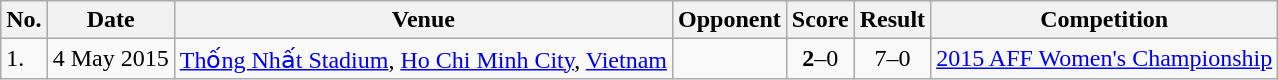<table class="wikitable">
<tr>
<th>No.</th>
<th>Date</th>
<th>Venue</th>
<th>Opponent</th>
<th>Score</th>
<th>Result</th>
<th>Competition</th>
</tr>
<tr>
<td>1.</td>
<td>4 May 2015</td>
<td><a href='#'>Thống Nhất Stadium</a>, <a href='#'>Ho Chi Minh City</a>, <a href='#'>Vietnam</a></td>
<td></td>
<td align=center><strong>2</strong>–0</td>
<td align=center>7–0</td>
<td><a href='#'>2015 AFF Women's Championship</a></td>
</tr>
</table>
